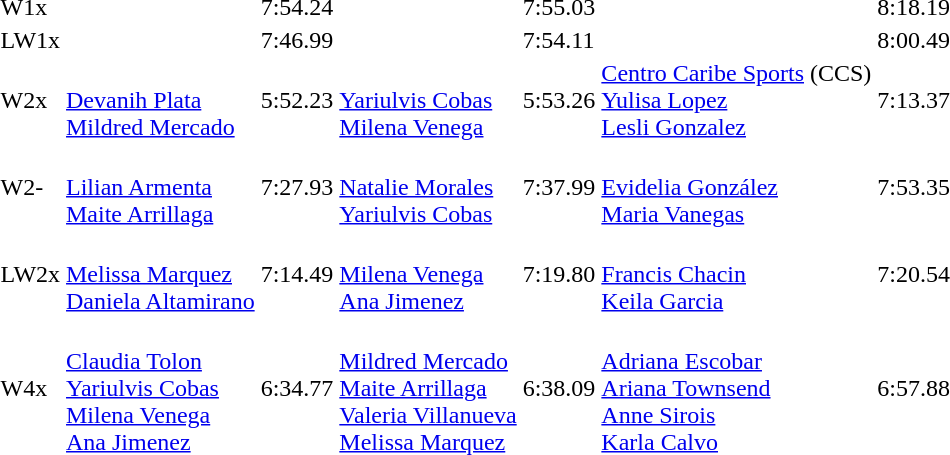<table>
<tr>
<td>W1x</td>
<td></td>
<td>7:54.24</td>
<td></td>
<td>7:55.03</td>
<td></td>
<td>8:18.19</td>
</tr>
<tr>
<td>LW1x</td>
<td></td>
<td>7:46.99</td>
<td></td>
<td>7:54.11</td>
<td></td>
<td>8:00.49</td>
</tr>
<tr>
<td>W2x</td>
<td><br><a href='#'>Devanih Plata</a><br><a href='#'>Mildred Mercado</a></td>
<td>5:52.23</td>
<td><br><a href='#'>Yariulvis Cobas</a><br><a href='#'>Milena Venega</a></td>
<td>5:53.26</td>
<td><a href='#'>Centro Caribe Sports</a> (CCS)<br><a href='#'>Yulisa Lopez</a><br><a href='#'>Lesli Gonzalez</a></td>
<td>7:13.37</td>
</tr>
<tr>
<td>W2-</td>
<td><br><a href='#'>Lilian Armenta</a><br><a href='#'>Maite Arrillaga</a></td>
<td>7:27.93</td>
<td><br><a href='#'>Natalie Morales</a><br><a href='#'>Yariulvis Cobas</a></td>
<td>7:37.99</td>
<td><br><a href='#'>Evidelia González</a><br><a href='#'>Maria Vanegas</a></td>
<td>7:53.35</td>
</tr>
<tr>
<td>LW2x</td>
<td><br><a href='#'>Melissa Marquez</a><br><a href='#'>Daniela Altamirano</a></td>
<td>7:14.49</td>
<td><br><a href='#'>Milena Venega</a><br><a href='#'>Ana Jimenez</a></td>
<td>7:19.80</td>
<td><br><a href='#'>Francis Chacin</a><br><a href='#'>Keila Garcia</a></td>
<td>7:20.54</td>
</tr>
<tr>
<td>W4x</td>
<td><br><a href='#'>Claudia Tolon</a><br><a href='#'>Yariulvis Cobas</a><br><a href='#'>Milena Venega</a><br><a href='#'>Ana Jimenez</a></td>
<td>6:34.77</td>
<td><br><a href='#'>Mildred Mercado</a><br><a href='#'>Maite Arrillaga</a><br><a href='#'>Valeria Villanueva</a><br><a href='#'>Melissa Marquez</a></td>
<td>6:38.09</td>
<td><br><a href='#'>Adriana Escobar</a><br><a href='#'>Ariana Townsend</a><br><a href='#'>Anne Sirois</a><br><a href='#'>Karla Calvo</a></td>
<td>6:57.88</td>
</tr>
</table>
